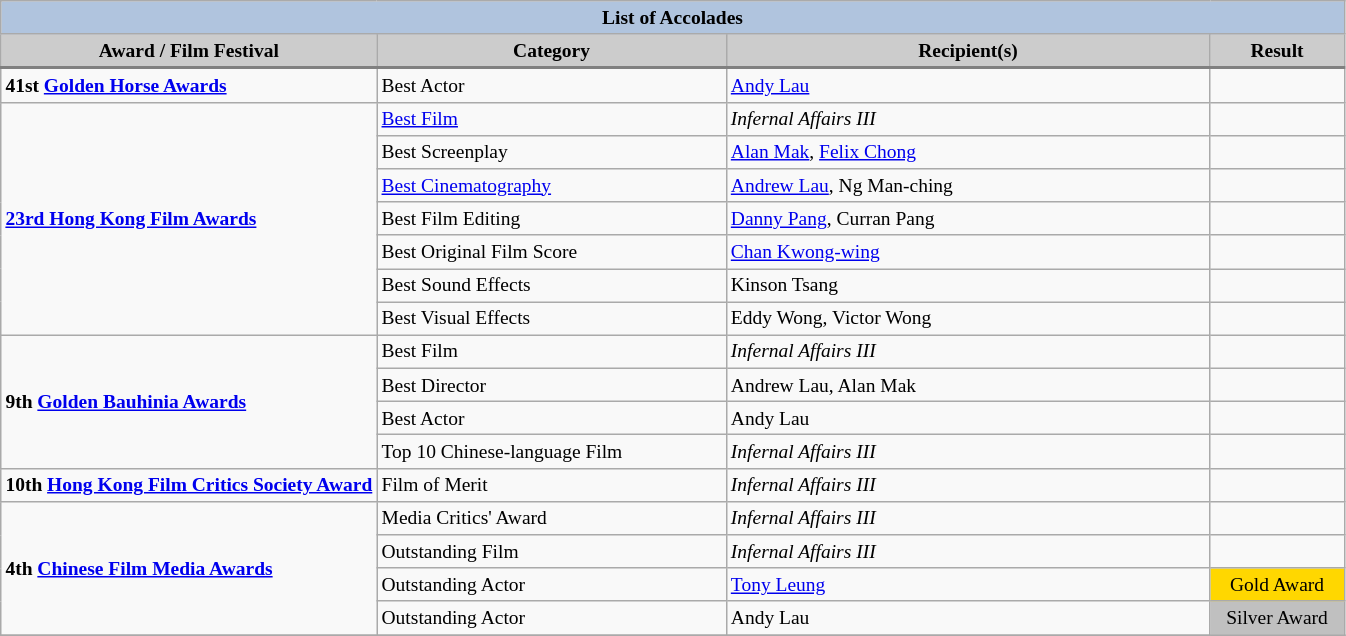<table class="wikitable" style="font-size:small;" ;>
<tr style="text-align:center;">
<th colspan=4 style="background:#B0C4DE;">List of Accolades</th>
</tr>
<tr style="text-align:center;">
<th style="background:#ccc; width:28%;">Award / Film Festival</th>
<th style="background:#ccc; width:26%;">Category</th>
<th style="background:#ccc; width:36%;">Recipient(s)</th>
<th style="background:#ccc; width:10%;">Result</th>
</tr>
<tr style="border-top:2px solid gray;">
<td><strong>41st <a href='#'>Golden Horse Awards</a></strong></td>
<td>Best Actor</td>
<td><a href='#'>Andy Lau</a></td>
<td></td>
</tr>
<tr>
<td rowspan=7><strong><a href='#'>23rd Hong Kong Film Awards</a></strong></td>
<td><a href='#'>Best Film</a></td>
<td><em>Infernal Affairs III</em></td>
<td></td>
</tr>
<tr>
<td>Best Screenplay</td>
<td><a href='#'>Alan Mak</a>, <a href='#'>Felix Chong</a></td>
<td></td>
</tr>
<tr>
<td><a href='#'>Best Cinematography</a></td>
<td><a href='#'>Andrew Lau</a>, Ng Man-ching</td>
<td></td>
</tr>
<tr>
<td>Best Film Editing</td>
<td><a href='#'>Danny Pang</a>, Curran Pang</td>
<td></td>
</tr>
<tr>
<td>Best Original Film Score</td>
<td><a href='#'>Chan Kwong-wing</a></td>
<td></td>
</tr>
<tr>
<td>Best Sound Effects</td>
<td>Kinson Tsang</td>
<td></td>
</tr>
<tr>
<td>Best Visual Effects</td>
<td>Eddy Wong, Victor Wong</td>
<td></td>
</tr>
<tr>
<td rowspan=4><strong>9th <a href='#'>Golden Bauhinia Awards</a></strong></td>
<td>Best Film</td>
<td><em>Infernal Affairs III</em></td>
<td></td>
</tr>
<tr>
<td>Best Director</td>
<td>Andrew Lau, Alan Mak</td>
<td></td>
</tr>
<tr>
<td>Best Actor</td>
<td>Andy Lau</td>
<td></td>
</tr>
<tr>
<td>Top 10 Chinese-language Film</td>
<td><em>Infernal Affairs III</em></td>
<td></td>
</tr>
<tr>
<td><strong>10th <a href='#'>Hong Kong Film Critics Society Award</a></strong></td>
<td>Film of Merit</td>
<td><em>Infernal Affairs III</em></td>
<td></td>
</tr>
<tr>
<td rowspan=4><strong>4th <a href='#'>Chinese Film Media Awards</a></strong></td>
<td>Media Critics' Award</td>
<td><em>Infernal Affairs III</em></td>
<td></td>
</tr>
<tr>
<td>Outstanding Film</td>
<td><em>Infernal Affairs III</em></td>
<td></td>
</tr>
<tr>
<td>Outstanding Actor</td>
<td><a href='#'>Tony Leung</a></td>
<td td style="background:gold; text-align:center;">Gold Award</td>
</tr>
<tr>
<td>Outstanding Actor</td>
<td>Andy Lau</td>
<td td style="background:silver; text-align:center;">Silver Award</td>
</tr>
<tr>
</tr>
</table>
